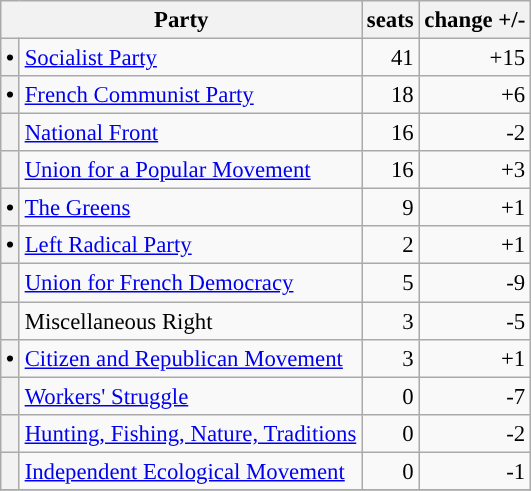<table class="wikitable" style="font-size: 95%;">
<tr>
<th colspan=2>Party</th>
<th>seats</th>
<th>change +/-</th>
</tr>
<tr>
<th style="background-color: "><span>•</span></th>
<td><a href='#'>Socialist Party</a></td>
<td align="right">41</td>
<td align="right">+15</td>
</tr>
<tr>
<th style="background-color: "><span>•</span></th>
<td><a href='#'>French Communist Party</a></td>
<td align="right">18</td>
<td align="right">+6</td>
</tr>
<tr>
<th style="background-color: "></th>
<td><a href='#'>National Front</a></td>
<td align="right">16</td>
<td align="right">-2</td>
</tr>
<tr>
<th style="background-color: "></th>
<td><a href='#'>Union for a Popular Movement</a></td>
<td align="right">16</td>
<td align="right">+3</td>
</tr>
<tr>
<th style="background-color: "><span>•</span></th>
<td><a href='#'>The Greens</a></td>
<td align="right">9</td>
<td align="right">+1</td>
</tr>
<tr>
<th style="background-color: "><span>•</span></th>
<td><a href='#'>Left Radical Party</a></td>
<td align="right">2</td>
<td align="right">+1</td>
</tr>
<tr>
<th style="background-color: "></th>
<td><a href='#'>Union for French Democracy</a></td>
<td align="right">5</td>
<td align="right">-9</td>
</tr>
<tr>
<th style="background-color: "></th>
<td>Miscellaneous Right</td>
<td align="right">3</td>
<td align="right">-5</td>
</tr>
<tr>
<th style="background-color: "><span>•</span></th>
<td><a href='#'>Citizen and Republican Movement</a></td>
<td align="right">3</td>
<td align="right">+1</td>
</tr>
<tr>
<th style="background-color: "></th>
<td><a href='#'>Workers' Struggle</a></td>
<td align="right">0</td>
<td align="right">-7</td>
</tr>
<tr>
<th style="background-color: "></th>
<td><a href='#'>Hunting, Fishing, Nature, Traditions</a></td>
<td align="right">0</td>
<td align="right">-2</td>
</tr>
<tr>
<th style="background-color: "></th>
<td><a href='#'>Independent Ecological Movement</a></td>
<td align="right">0</td>
<td align="right">-1</td>
</tr>
<tr>
</tr>
</table>
